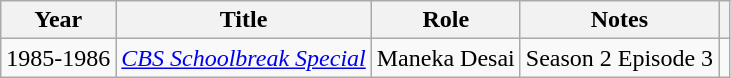<table class="wikitable sortable">
<tr>
<th>Year</th>
<th>Title</th>
<th>Role</th>
<th class="unsortable">Notes</th>
<th class="unsortable"></th>
</tr>
<tr>
<td>1985-1986</td>
<td><em><a href='#'>CBS Schoolbreak Special</a></em></td>
<td>Maneka Desai</td>
<td>Season 2 Episode 3</td>
<td></td>
</tr>
</table>
